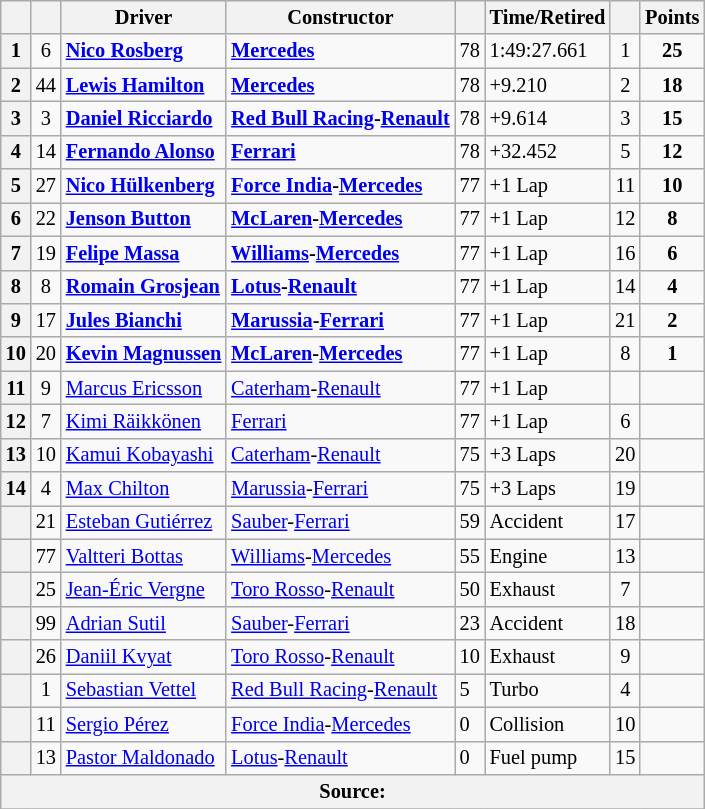<table class="wikitable sortable" style="font-size: 85%">
<tr>
<th scope="col"></th>
<th scope="col"></th>
<th scope="col">Driver</th>
<th scope="col">Constructor</th>
<th scope="col" class="unsortable"></th>
<th scope="col" class="unsortable">Time/Retired</th>
<th scope="col"></th>
<th scope="col">Points</th>
</tr>
<tr>
<th scope="row">1</th>
<td align="center">6</td>
<td data-sort-value="ROS"> <strong><a href='#'>Nico Rosberg</a></strong></td>
<td><strong><a href='#'>Mercedes</a></strong></td>
<td>78</td>
<td>1:49:27.661</td>
<td align="center">1</td>
<td align="center"><strong>25</strong></td>
</tr>
<tr>
<th scope="row">2</th>
<td align="center">44</td>
<td data-sort-value="HAM"> <strong><a href='#'>Lewis Hamilton</a></strong></td>
<td><strong><a href='#'>Mercedes</a></strong></td>
<td>78</td>
<td>+9.210</td>
<td align="center">2</td>
<td align="center"><strong>18</strong></td>
</tr>
<tr>
<th scope="row">3</th>
<td align="center">3</td>
<td data-sort-value="RIC"> <strong><a href='#'>Daniel Ricciardo</a></strong></td>
<td><strong><a href='#'>Red Bull Racing</a>-<a href='#'>Renault</a></strong></td>
<td>78</td>
<td>+9.614</td>
<td align="center">3</td>
<td align="center"><strong>15</strong></td>
</tr>
<tr>
<th scope="row">4</th>
<td align="center">14</td>
<td data-sort-value="ALO"> <strong><a href='#'>Fernando Alonso</a></strong></td>
<td><strong><a href='#'>Ferrari</a></strong></td>
<td>78</td>
<td>+32.452</td>
<td align="center">5</td>
<td align="center"><strong>12</strong></td>
</tr>
<tr>
<th scope="row">5</th>
<td align="center">27</td>
<td data-sort-value="HUK"> <strong><a href='#'>Nico Hülkenberg</a></strong></td>
<td><strong><a href='#'>Force India</a>-<a href='#'>Mercedes</a></strong></td>
<td>77</td>
<td>+1 Lap</td>
<td align="center">11</td>
<td align="center"><strong>10</strong></td>
</tr>
<tr>
<th scope="row">6</th>
<td align="center">22</td>
<td data-sort-value="BUT"> <strong><a href='#'>Jenson Button</a></strong></td>
<td><strong><a href='#'>McLaren</a>-<a href='#'>Mercedes</a></strong></td>
<td>77</td>
<td>+1 Lap</td>
<td align="center">12</td>
<td align="center"><strong>8</strong></td>
</tr>
<tr>
<th scope="row">7</th>
<td align="center">19</td>
<td data-sort-value="MAS"> <strong><a href='#'>Felipe Massa</a></strong></td>
<td><strong><a href='#'>Williams</a>-<a href='#'>Mercedes</a></strong></td>
<td>77</td>
<td>+1 Lap</td>
<td align="center">16</td>
<td align="center"><strong>6</strong></td>
</tr>
<tr>
<th scope="row">8</th>
<td align="center">8</td>
<td data-sort-value="GRO"> <strong><a href='#'>Romain Grosjean</a></strong></td>
<td><strong><a href='#'>Lotus</a>-<a href='#'>Renault</a></strong></td>
<td>77</td>
<td>+1 Lap</td>
<td align="center">14</td>
<td align="center"><strong>4</strong></td>
</tr>
<tr>
<th scope="row">9</th>
<td align="center">17</td>
<td data-sort-value="BIA"> <strong><a href='#'>Jules Bianchi</a></strong></td>
<td><strong><a href='#'>Marussia</a>-<a href='#'>Ferrari</a></strong></td>
<td>77</td>
<td>+1 Lap</td>
<td align="center">21</td>
<td align="center"><strong>2</strong></td>
</tr>
<tr>
<th scope="row">10</th>
<td align="center">20</td>
<td data-sort-value="MAG"> <strong><a href='#'>Kevin Magnussen</a></strong></td>
<td><strong><a href='#'>McLaren</a>-<a href='#'>Mercedes</a></strong></td>
<td>77</td>
<td>+1 Lap</td>
<td align="center">8</td>
<td align="center"><strong>1</strong></td>
</tr>
<tr>
<th scope="row">11</th>
<td align="center">9</td>
<td data-sort-value="ERI"> <a href='#'>Marcus Ericsson</a></td>
<td><a href='#'>Caterham</a>-<a href='#'>Renault</a></td>
<td>77</td>
<td>+1 Lap</td>
<td align="center" data-sort-value="22"></td>
<td></td>
</tr>
<tr>
<th scope="row">12</th>
<td align="center">7</td>
<td data-sort-value="RAI"> <a href='#'>Kimi Räikkönen</a></td>
<td><a href='#'>Ferrari</a></td>
<td>77</td>
<td>+1 Lap</td>
<td align="center">6</td>
<td></td>
</tr>
<tr>
<th scope="row">13</th>
<td align="center">10</td>
<td data-sort-value="KOB"> <a href='#'>Kamui Kobayashi</a></td>
<td><a href='#'>Caterham</a>-<a href='#'>Renault</a></td>
<td>75</td>
<td>+3 Laps</td>
<td align="center">20</td>
<td></td>
</tr>
<tr>
<th scope="row">14</th>
<td align="center">4</td>
<td data-sort-value="CHI"> <a href='#'>Max Chilton</a></td>
<td><a href='#'>Marussia</a>-<a href='#'>Ferrari</a></td>
<td>75</td>
<td>+3 Laps</td>
<td align="center">19</td>
<td></td>
</tr>
<tr>
<th scope="row" data-sort-value="15"></th>
<td align="center">21</td>
<td data-sort-value="GUT"> <a href='#'>Esteban Gutiérrez</a></td>
<td><a href='#'>Sauber</a>-<a href='#'>Ferrari</a></td>
<td>59</td>
<td>Accident</td>
<td align="center">17</td>
<td></td>
</tr>
<tr>
<th scope="row" data-sort-value="16"></th>
<td align="center">77</td>
<td data-sort-value="BOT"> <a href='#'>Valtteri Bottas</a></td>
<td><a href='#'>Williams</a>-<a href='#'>Mercedes</a></td>
<td>55</td>
<td>Engine</td>
<td align="center">13</td>
<td></td>
</tr>
<tr>
<th scope="row" data-sort-value="17"></th>
<td align="center">25</td>
<td data-sort-value="VER"> <a href='#'>Jean-Éric Vergne</a></td>
<td><a href='#'>Toro Rosso</a>-<a href='#'>Renault</a></td>
<td>50</td>
<td>Exhaust</td>
<td align="center">7</td>
<td></td>
</tr>
<tr>
<th scope="row" data-sort-value="18"></th>
<td align="center">99</td>
<td data-sort-value="SUT"> <a href='#'>Adrian Sutil</a></td>
<td><a href='#'>Sauber</a>-<a href='#'>Ferrari</a></td>
<td>23</td>
<td>Accident</td>
<td align="center">18</td>
<td></td>
</tr>
<tr>
<th scope="row" data-sort-value="19"></th>
<td align="center">26</td>
<td data-sort-value="KVY"> <a href='#'>Daniil Kvyat</a></td>
<td><a href='#'>Toro Rosso</a>-<a href='#'>Renault</a></td>
<td>10</td>
<td>Exhaust</td>
<td align="center">9</td>
<td></td>
</tr>
<tr>
<th scope="row" data-sort-value="20"></th>
<td align="center">1</td>
<td data-sort-value="VET"> <a href='#'>Sebastian Vettel</a></td>
<td><a href='#'>Red Bull Racing</a>-<a href='#'>Renault</a></td>
<td>5</td>
<td>Turbo</td>
<td align="center">4</td>
<td></td>
</tr>
<tr>
<th scope="row" data-sort-value="21"></th>
<td align="center">11</td>
<td data-sort-value="PER"> <a href='#'>Sergio Pérez</a></td>
<td><a href='#'>Force India</a>-<a href='#'>Mercedes</a></td>
<td>0</td>
<td>Collision</td>
<td align="center">10</td>
<td></td>
</tr>
<tr>
<th scope="row" data-sort-value="22"></th>
<td align="center">13</td>
<td data-sort-value="MAL"> <a href='#'>Pastor Maldonado</a></td>
<td><a href='#'>Lotus</a>-<a href='#'>Renault</a></td>
<td>0</td>
<td>Fuel pump</td>
<td align="center">15</td>
<td></td>
</tr>
<tr class="sortbottom">
<th colspan=8>Source:</th>
</tr>
<tr>
</tr>
</table>
